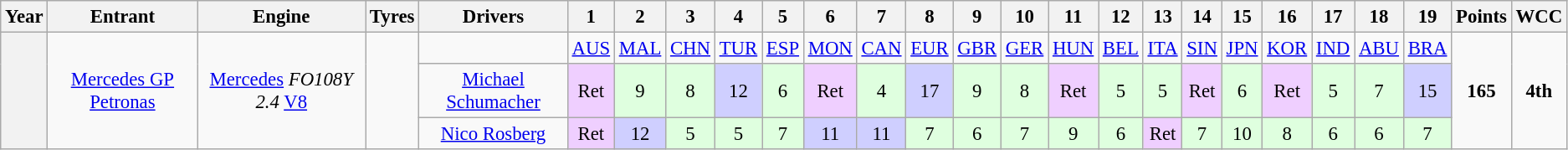<table class="wikitable" style="text-align:center; font-size:95%">
<tr>
<th>Year</th>
<th>Entrant</th>
<th>Engine</th>
<th>Tyres</th>
<th>Drivers</th>
<th>1</th>
<th>2</th>
<th>3</th>
<th>4</th>
<th>5</th>
<th>6</th>
<th>7</th>
<th>8</th>
<th>9</th>
<th>10</th>
<th>11</th>
<th>12</th>
<th>13</th>
<th>14</th>
<th>15</th>
<th>16</th>
<th>17</th>
<th>18</th>
<th>19</th>
<th>Points</th>
<th>WCC</th>
</tr>
<tr>
<th rowspan=3></th>
<td rowspan=3><a href='#'>Mercedes GP Petronas</a></td>
<td rowspan=3><a href='#'>Mercedes</a> <em>FO108Y 2.4</em> <a href='#'>V8</a></td>
<td rowspan=3></td>
<td></td>
<td><a href='#'>AUS</a></td>
<td><a href='#'>MAL</a></td>
<td><a href='#'>CHN</a></td>
<td><a href='#'>TUR</a></td>
<td><a href='#'>ESP</a></td>
<td><a href='#'>MON</a></td>
<td><a href='#'>CAN</a></td>
<td><a href='#'>EUR</a></td>
<td><a href='#'>GBR</a></td>
<td><a href='#'>GER</a></td>
<td><a href='#'>HUN</a></td>
<td><a href='#'>BEL</a></td>
<td><a href='#'>ITA</a></td>
<td><a href='#'>SIN</a></td>
<td><a href='#'>JPN</a></td>
<td><a href='#'>KOR</a></td>
<td><a href='#'>IND</a></td>
<td><a href='#'>ABU</a></td>
<td><a href='#'>BRA</a></td>
<td rowspan=3><strong>165</strong></td>
<td rowspan=3><strong>4th</strong></td>
</tr>
<tr>
<td> <a href='#'>Michael Schumacher</a></td>
<td style="background:#efcfff;">Ret</td>
<td style="background:#DFFFDF;">9</td>
<td style="background:#DFFFDF;">8</td>
<td style="background:#CFCFFF;">12</td>
<td style="background:#DFFFDF;">6</td>
<td style="background:#efcfff;">Ret</td>
<td style="background:#DFFFDF;">4</td>
<td style="background:#CFCFFF;">17</td>
<td style="background:#DFFFDF;">9</td>
<td style="background:#DFFFDF;">8</td>
<td style="background:#efcfff;">Ret</td>
<td style="background:#dfffdf;">5</td>
<td style="background:#dfffdf;">5</td>
<td style="background:#efcfff;">Ret</td>
<td style="background:#dfffdf;">6</td>
<td style="background:#efcfff;">Ret</td>
<td style="background:#dfffdf;">5</td>
<td style="background:#dfffdf;">7</td>
<td style="background:#CFCFFF;">15</td>
</tr>
<tr>
<td> <a href='#'>Nico Rosberg</a></td>
<td style="background:#efcfff;">Ret</td>
<td style="background:#CFCFFF;">12</td>
<td style="background:#DFFFDF;">5</td>
<td style="background:#DFFFDF;">5</td>
<td style="background:#DFFFDF;">7</td>
<td style="background:#CFCFFF;">11</td>
<td style="background:#CFCFFF;">11</td>
<td style="background:#DFFFDF;">7</td>
<td style="background:#DFFFDF;">6</td>
<td style="background:#DFFFDF;">7</td>
<td style="background:#dfffdf;">9</td>
<td style="background:#dfffdf;">6</td>
<td style="background:#efcfff;">Ret</td>
<td style="background:#dfffdf;">7</td>
<td style="background:#dfffdf;">10</td>
<td style="background:#DFFFDF;">8</td>
<td style="background:#dfffdf;">6</td>
<td style="background:#DFFFDF;">6</td>
<td style="background:#DFFFDF;">7</td>
</tr>
</table>
